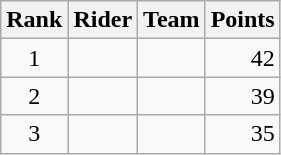<table class="wikitable">
<tr>
<th scope="col">Rank</th>
<th scope="col">Rider</th>
<th scope="col">Team</th>
<th scope="col">Points</th>
</tr>
<tr>
<td style="text-align:center;">1</td>
<td></td>
<td></td>
<td style="text-align:right;">42</td>
</tr>
<tr>
<td style="text-align:center;">2</td>
<td></td>
<td></td>
<td style="text-align:right;">39</td>
</tr>
<tr>
<td style="text-align:center;">3</td>
<td></td>
<td></td>
<td style="text-align:right;">35</td>
</tr>
</table>
